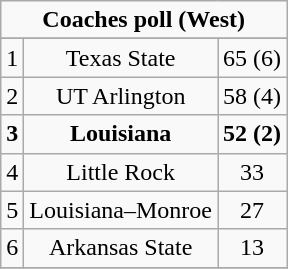<table class="wikitable">
<tr align="center">
<td align="center" Colspan="3"><strong>Coaches poll (West)</strong></td>
</tr>
<tr align="center">
</tr>
<tr align="center">
<td>1</td>
<td>Texas State</td>
<td>65 (6)</td>
</tr>
<tr align="center">
<td>2</td>
<td>UT Arlington</td>
<td>58 (4)</td>
</tr>
<tr align="center">
<td><strong>3</strong></td>
<td><strong>Louisiana</strong></td>
<td><strong>52 (2)</strong></td>
</tr>
<tr align="center">
<td>4</td>
<td>Little Rock</td>
<td>33</td>
</tr>
<tr align="center">
<td>5</td>
<td>Louisiana–Monroe</td>
<td>27</td>
</tr>
<tr align="center">
<td>6</td>
<td>Arkansas State</td>
<td>13</td>
</tr>
<tr align="center">
</tr>
</table>
